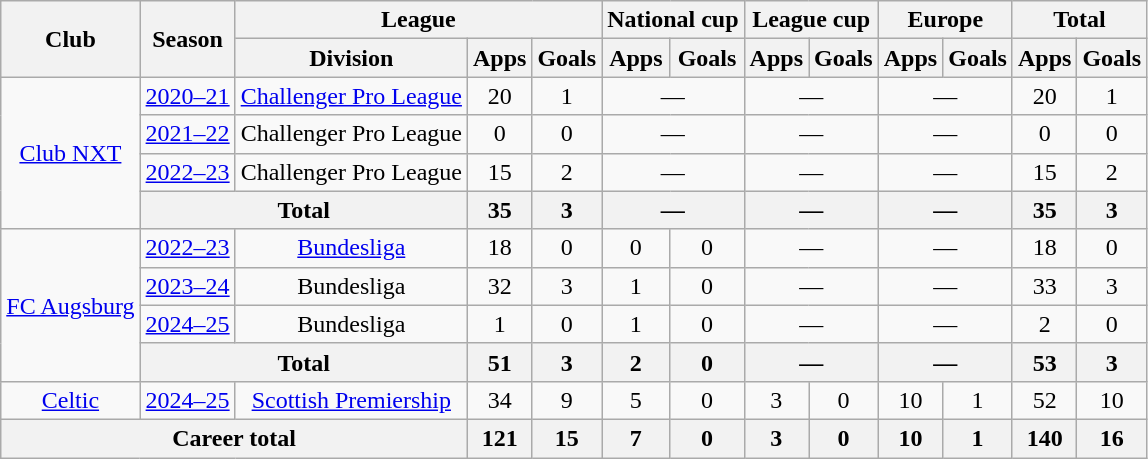<table class=wikitable style=text-align:center>
<tr>
<th rowspan="2">Club</th>
<th rowspan="2">Season</th>
<th colspan="3">League</th>
<th colspan="2">National cup</th>
<th colspan="2">League cup</th>
<th colspan="2">Europe</th>
<th colspan="2">Total</th>
</tr>
<tr>
<th>Division</th>
<th>Apps</th>
<th>Goals</th>
<th>Apps</th>
<th>Goals</th>
<th>Apps</th>
<th>Goals</th>
<th>Apps</th>
<th>Goals</th>
<th>Apps</th>
<th>Goals</th>
</tr>
<tr>
<td rowspan="4"><a href='#'>Club NXT</a></td>
<td><a href='#'>2020–21</a></td>
<td><a href='#'>Challenger Pro League</a></td>
<td>20</td>
<td>1</td>
<td colspan="2">—</td>
<td colspan="2">—</td>
<td colspan="2">—</td>
<td>20</td>
<td>1</td>
</tr>
<tr>
<td><a href='#'>2021–22</a></td>
<td>Challenger Pro League</td>
<td>0</td>
<td>0</td>
<td colspan="2">—</td>
<td colspan="2">—</td>
<td colspan="2">—</td>
<td>0</td>
<td>0</td>
</tr>
<tr>
<td><a href='#'>2022–23</a></td>
<td>Challenger Pro League</td>
<td>15</td>
<td>2</td>
<td colspan="2">—</td>
<td colspan="2">—</td>
<td colspan="2">—</td>
<td>15</td>
<td>2</td>
</tr>
<tr>
<th colspan="2">Total</th>
<th>35</th>
<th>3</th>
<th colspan="2">—</th>
<th colspan="2">—</th>
<th colspan="2">—</th>
<th>35</th>
<th>3</th>
</tr>
<tr>
<td rowspan="4"><a href='#'>FC Augsburg</a></td>
<td><a href='#'>2022–23</a></td>
<td><a href='#'>Bundesliga</a></td>
<td>18</td>
<td>0</td>
<td>0</td>
<td>0</td>
<td colspan="2">—</td>
<td colspan="2">—</td>
<td>18</td>
<td>0</td>
</tr>
<tr>
<td><a href='#'>2023–24</a></td>
<td>Bundesliga</td>
<td>32</td>
<td>3</td>
<td>1</td>
<td>0</td>
<td colspan="2">—</td>
<td colspan="2">—</td>
<td>33</td>
<td>3</td>
</tr>
<tr>
<td><a href='#'>2024–25</a></td>
<td>Bundesliga</td>
<td>1</td>
<td>0</td>
<td>1</td>
<td>0</td>
<td colspan="2">—</td>
<td colspan="2">—</td>
<td>2</td>
<td>0</td>
</tr>
<tr>
<th colspan="2">Total</th>
<th>51</th>
<th>3</th>
<th>2</th>
<th>0</th>
<th colspan="2">—</th>
<th colspan="2">—</th>
<th>53</th>
<th>3</th>
</tr>
<tr>
<td><a href='#'>Celtic</a></td>
<td><a href='#'>2024–25</a></td>
<td><a href='#'>Scottish Premiership</a></td>
<td>34</td>
<td>9</td>
<td>5</td>
<td>0</td>
<td>3</td>
<td>0</td>
<td>10</td>
<td>1</td>
<td>52</td>
<td>10</td>
</tr>
<tr>
<th colspan="3">Career total</th>
<th>121</th>
<th>15</th>
<th>7</th>
<th>0</th>
<th>3</th>
<th>0</th>
<th>10</th>
<th>1</th>
<th>140</th>
<th>16</th>
</tr>
</table>
